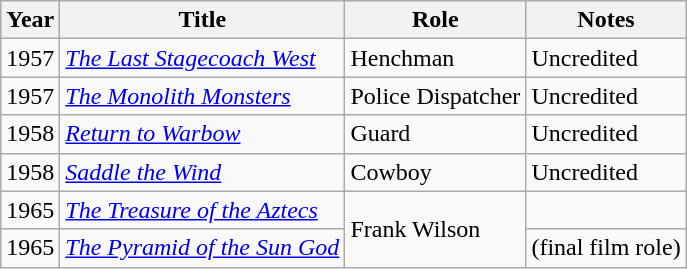<table class="wikitable">
<tr>
<th>Year</th>
<th>Title</th>
<th>Role</th>
<th>Notes</th>
</tr>
<tr>
<td>1957</td>
<td><em><a href='#'>The Last Stagecoach West</a></em></td>
<td>Henchman</td>
<td>Uncredited</td>
</tr>
<tr>
<td>1957</td>
<td><em><a href='#'>The Monolith Monsters</a></em></td>
<td>Police Dispatcher</td>
<td>Uncredited</td>
</tr>
<tr>
<td>1958</td>
<td><em><a href='#'>Return to Warbow</a></em></td>
<td>Guard</td>
<td>Uncredited</td>
</tr>
<tr>
<td>1958</td>
<td><em><a href='#'>Saddle the Wind</a></em></td>
<td>Cowboy</td>
<td>Uncredited</td>
</tr>
<tr>
<td>1965</td>
<td><em><a href='#'>The Treasure of the Aztecs</a></em></td>
<td rowspan="2">Frank Wilson</td>
<td></td>
</tr>
<tr>
<td>1965</td>
<td><em><a href='#'>The Pyramid of the Sun God</a></em></td>
<td>(final film role)</td>
</tr>
</table>
